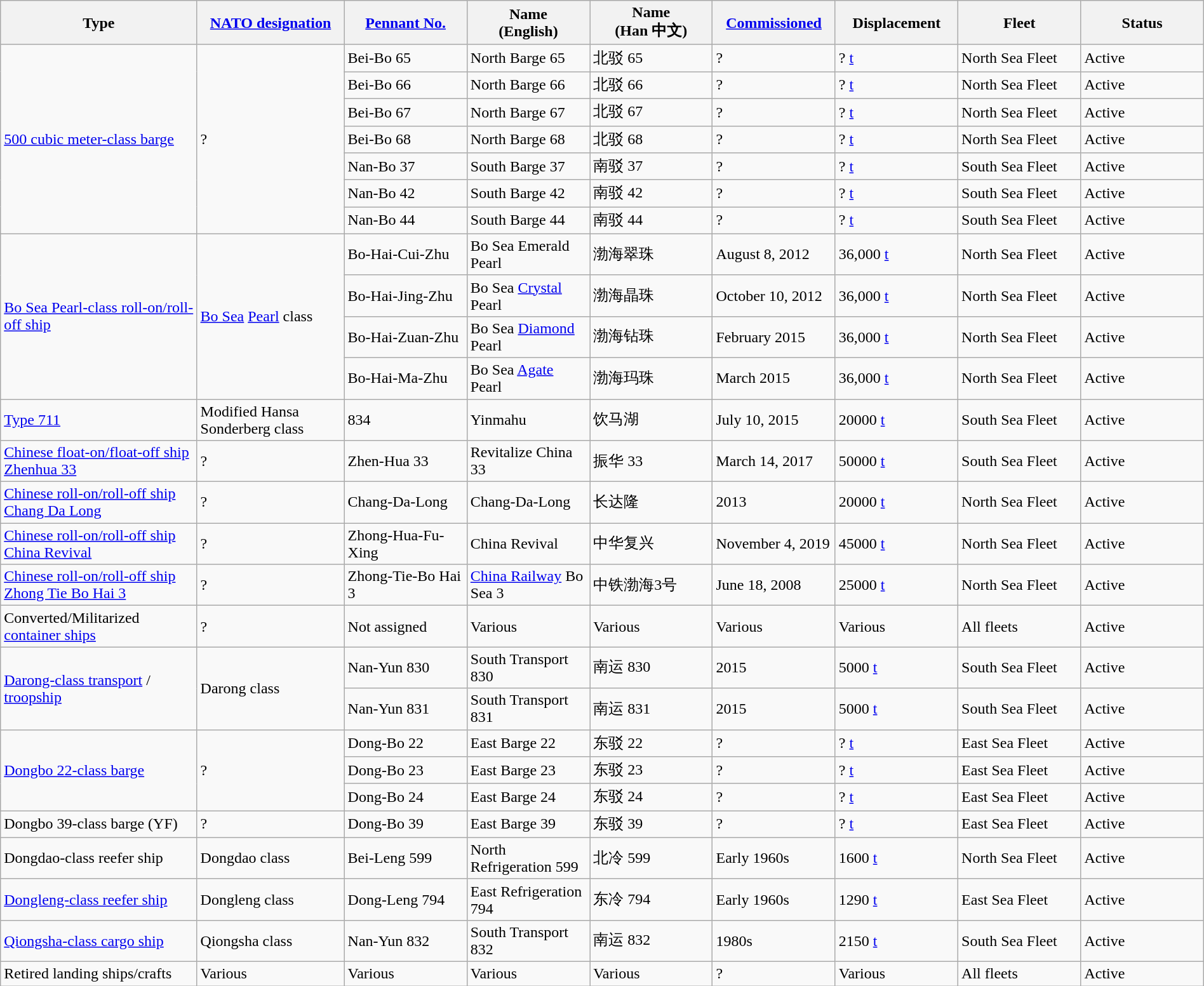<table class="wikitable sortable"  style="margin:auto; width:100%;">
<tr>
<th style="text-align:center; width:16%;">Type</th>
<th style="text-align:center; width:12%;"><a href='#'>NATO designation</a></th>
<th style="text-align:center; width:10%;"><a href='#'>Pennant No.</a></th>
<th style="text-align:center; width:10%;">Name<br>(English)</th>
<th style="text-align:center; width:10%;">Name<br>(Han 中文)</th>
<th style="text-align:center; width:10%;"><a href='#'>Commissioned</a></th>
<th style="text-align:center; width:10%;">Displacement</th>
<th style="text-align:center; width:10%;">Fleet</th>
<th style="text-align:center; width:10%;">Status</th>
</tr>
<tr>
<td rowspan="7"><a href='#'>500 cubic meter-class barge</a></td>
<td rowspan="7">?</td>
<td>Bei-Bo 65</td>
<td>North Barge 65</td>
<td>北驳 65</td>
<td>?</td>
<td>? <a href='#'>t</a></td>
<td>North Sea Fleet</td>
<td><span>Active</span></td>
</tr>
<tr>
<td>Bei-Bo 66</td>
<td>North Barge 66</td>
<td>北驳 66</td>
<td>?</td>
<td>? <a href='#'>t</a></td>
<td>North Sea Fleet</td>
<td><span>Active</span></td>
</tr>
<tr>
<td>Bei-Bo 67</td>
<td>North Barge 67</td>
<td>北驳 67</td>
<td>?</td>
<td>? <a href='#'>t</a></td>
<td>North Sea Fleet</td>
<td><span>Active</span></td>
</tr>
<tr>
<td>Bei-Bo 68</td>
<td>North Barge 68</td>
<td>北驳 68</td>
<td>?</td>
<td>? <a href='#'>t</a></td>
<td>North Sea Fleet</td>
<td><span>Active</span></td>
</tr>
<tr>
<td>Nan-Bo 37</td>
<td>South Barge 37</td>
<td>南驳 37</td>
<td>?</td>
<td>? <a href='#'>t</a></td>
<td>South Sea Fleet</td>
<td><span>Active</span></td>
</tr>
<tr>
<td>Nan-Bo 42</td>
<td>South Barge 42</td>
<td>南驳 42</td>
<td>?</td>
<td>? <a href='#'>t</a></td>
<td>South Sea Fleet</td>
<td><span>Active</span></td>
</tr>
<tr>
<td>Nan-Bo 44</td>
<td>South Barge 44</td>
<td>南驳 44</td>
<td>?</td>
<td>? <a href='#'>t</a></td>
<td>South Sea Fleet</td>
<td><span>Active</span></td>
</tr>
<tr>
<td rowspan="4"><a href='#'>Bo Sea Pearl-class roll-on/roll-off ship</a></td>
<td rowspan="4"><a href='#'>Bo Sea</a> <a href='#'>Pearl</a> class</td>
<td>Bo-Hai-Cui-Zhu</td>
<td>Bo Sea Emerald Pearl</td>
<td>渤海翠珠</td>
<td>August 8, 2012</td>
<td>36,000 <a href='#'>t</a></td>
<td>North Sea Fleet</td>
<td><span>Active</span></td>
</tr>
<tr>
<td>Bo-Hai-Jing-Zhu</td>
<td>Bo Sea <a href='#'>Crystal</a> Pearl</td>
<td>渤海晶珠</td>
<td>October 10, 2012</td>
<td>36,000 <a href='#'>t</a></td>
<td>North Sea Fleet</td>
<td><span>Active</span></td>
</tr>
<tr>
<td>Bo-Hai-Zuan-Zhu</td>
<td>Bo Sea <a href='#'>Diamond</a> Pearl</td>
<td>渤海钻珠</td>
<td>February 2015</td>
<td>36,000 <a href='#'>t</a></td>
<td>North Sea Fleet</td>
<td><span>Active</span></td>
</tr>
<tr>
<td>Bo-Hai-Ma-Zhu</td>
<td>Bo Sea <a href='#'>Agate</a> Pearl</td>
<td>渤海玛珠</td>
<td>March 2015</td>
<td>36,000 <a href='#'>t</a></td>
<td>North Sea Fleet</td>
<td><span>Active</span></td>
</tr>
<tr>
<td><a href='#'>Type 711</a></td>
<td>Modified Hansa Sonderberg class</td>
<td>834</td>
<td>Yinmahu</td>
<td>饮马湖</td>
<td>July 10, 2015</td>
<td>20000 <a href='#'>t</a></td>
<td>South Sea Fleet</td>
<td><span>Active</span></td>
</tr>
<tr>
<td><a href='#'>Chinese float-on/float-off ship Zhenhua 33</a></td>
<td>?</td>
<td>Zhen-Hua 33</td>
<td>Revitalize China 33</td>
<td>振华 33</td>
<td>March 14, 2017</td>
<td>50000 <a href='#'>t</a></td>
<td>South Sea Fleet</td>
<td><span>Active</span></td>
</tr>
<tr>
<td><a href='#'>Chinese roll-on/roll-off ship Chang Da Long</a></td>
<td>?</td>
<td>Chang-Da-Long</td>
<td>Chang-Da-Long</td>
<td>长达隆</td>
<td>2013</td>
<td>20000 <a href='#'>t</a></td>
<td>North Sea Fleet</td>
<td><span>Active</span></td>
</tr>
<tr>
<td><a href='#'>Chinese roll-on/roll-off ship China Revival</a></td>
<td>?</td>
<td>Zhong-Hua-Fu-Xing</td>
<td>China Revival</td>
<td>中华复兴</td>
<td>November 4, 2019</td>
<td>45000 <a href='#'>t</a></td>
<td>North Sea Fleet</td>
<td><span>Active</span></td>
</tr>
<tr>
<td><a href='#'>Chinese roll-on/roll-off ship Zhong Tie Bo Hai 3</a></td>
<td>?</td>
<td>Zhong-Tie-Bo Hai 3</td>
<td><a href='#'>China Railway</a> Bo Sea 3</td>
<td>中铁渤海3号</td>
<td>June 18, 2008</td>
<td>25000 <a href='#'>t</a></td>
<td>North Sea Fleet</td>
<td><span>Active</span></td>
</tr>
<tr>
<td>Converted/Militarized <a href='#'>container ships</a></td>
<td>?</td>
<td>Not assigned</td>
<td>Various</td>
<td>Various</td>
<td>Various</td>
<td>Various</td>
<td>All fleets</td>
<td><span>Active</span></td>
</tr>
<tr>
<td rowspan="2"><a href='#'>Darong-class transport</a> / <a href='#'>troopship</a></td>
<td rowspan="2">Darong class</td>
<td>Nan-Yun 830</td>
<td>South Transport 830</td>
<td>南运 830</td>
<td>2015</td>
<td>5000 <a href='#'>t</a></td>
<td>South Sea Fleet</td>
<td><span>Active</span></td>
</tr>
<tr>
<td>Nan-Yun 831</td>
<td>South Transport 831</td>
<td>南运 831</td>
<td>2015</td>
<td>5000 <a href='#'>t</a></td>
<td>South Sea Fleet</td>
<td><span>Active</span></td>
</tr>
<tr>
<td rowspan="3"><a href='#'>Dongbo 22-class barge</a></td>
<td rowspan="3">?</td>
<td>Dong-Bo 22</td>
<td>East Barge 22</td>
<td>东驳 22</td>
<td>?</td>
<td>? <a href='#'>t</a></td>
<td>East Sea Fleet</td>
<td><span>Active</span></td>
</tr>
<tr>
<td>Dong-Bo 23</td>
<td>East Barge 23</td>
<td>东驳 23</td>
<td>?</td>
<td>? <a href='#'>t</a></td>
<td>East Sea Fleet</td>
<td><span>Active</span></td>
</tr>
<tr>
<td>Dong-Bo 24</td>
<td>East Barge 24</td>
<td>东驳 24</td>
<td>?</td>
<td>? <a href='#'>t</a></td>
<td>East Sea Fleet</td>
<td><span>Active</span></td>
</tr>
<tr>
<td>Dongbo 39-class barge (YF)</td>
<td>?</td>
<td>Dong-Bo 39</td>
<td>East Barge 39</td>
<td>东驳 39</td>
<td>?</td>
<td>? <a href='#'>t</a></td>
<td>East Sea Fleet</td>
<td><span>Active</span></td>
</tr>
<tr>
<td>Dongdao-class reefer ship</td>
<td>Dongdao class</td>
<td>Bei-Leng 599</td>
<td>North Refrigeration 599</td>
<td>北冷 599</td>
<td>Early 1960s</td>
<td>1600 <a href='#'>t</a></td>
<td>North Sea Fleet</td>
<td><span>Active</span></td>
</tr>
<tr>
<td><a href='#'>Dongleng-class reefer ship</a></td>
<td>Dongleng class</td>
<td>Dong-Leng 794</td>
<td>East Refrigeration 794</td>
<td>东冷 794</td>
<td>Early 1960s</td>
<td>1290 <a href='#'>t</a></td>
<td>East Sea Fleet</td>
<td><span>Active</span></td>
</tr>
<tr>
<td><a href='#'>Qiongsha-class cargo ship</a></td>
<td>Qiongsha class</td>
<td>Nan-Yun 832</td>
<td>South Transport 832</td>
<td>南运 832</td>
<td>1980s</td>
<td>2150 <a href='#'>t</a></td>
<td>South Sea Fleet</td>
<td><span>Active</span></td>
</tr>
<tr>
<td>Retired landing ships/crafts</td>
<td>Various</td>
<td>Various</td>
<td>Various</td>
<td>Various</td>
<td>?</td>
<td>Various</td>
<td>All fleets</td>
<td><span>Active</span></td>
</tr>
</table>
